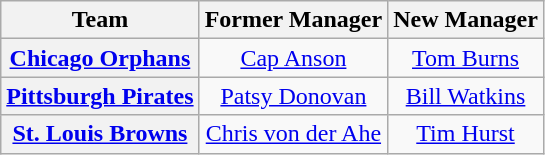<table class="wikitable plainrowheaders" style="text-align:center;">
<tr>
<th scope="col">Team</th>
<th scope="col">Former Manager</th>
<th scope="col">New Manager</th>
</tr>
<tr>
<th scope="row" style="text-align:center;"><a href='#'>Chicago Orphans</a></th>
<td><a href='#'>Cap Anson</a></td>
<td><a href='#'>Tom Burns</a></td>
</tr>
<tr>
<th scope="row" style="text-align:center;"><a href='#'>Pittsburgh Pirates</a></th>
<td><a href='#'>Patsy Donovan</a></td>
<td><a href='#'>Bill Watkins</a></td>
</tr>
<tr>
<th scope="row" style="text-align:center;"><a href='#'>St. Louis Browns</a></th>
<td><a href='#'>Chris von der Ahe</a></td>
<td><a href='#'>Tim Hurst</a></td>
</tr>
</table>
